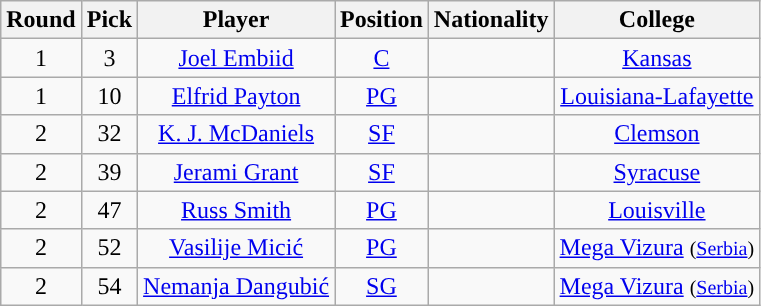<table class="wikitable sortable sortable">
<tr>
<th>Round</th>
<th>Pick</th>
<th>Player</th>
<th>Position</th>
<th>Nationality</th>
<th>College</th>
</tr>
<tr style="text-align: center">
<td>1</td>
<td>3</td>
<td><a href='#'>Joel Embiid</a></td>
<td><a href='#'>C</a></td>
<td></td>
<td><a href='#'>Kansas</a></td>
</tr>
<tr style="text-align: center">
<td>1</td>
<td>10</td>
<td><a href='#'>Elfrid Payton</a></td>
<td><a href='#'>PG</a></td>
<td></td>
<td><a href='#'>Louisiana-Lafayette</a></td>
</tr>
<tr style="text-align: center">
<td>2</td>
<td>32</td>
<td><a href='#'>K. J. McDaniels</a></td>
<td><a href='#'>SF</a></td>
<td></td>
<td><a href='#'>Clemson</a></td>
</tr>
<tr style="text-align: center">
<td>2</td>
<td>39</td>
<td><a href='#'>Jerami Grant</a></td>
<td><a href='#'>SF</a></td>
<td></td>
<td><a href='#'>Syracuse</a></td>
</tr>
<tr style="text-align: center">
<td>2</td>
<td>47</td>
<td><a href='#'>Russ Smith</a></td>
<td><a href='#'>PG</a></td>
<td></td>
<td><a href='#'>Louisville</a></td>
</tr>
<tr style="text-align: center">
<td>2</td>
<td>52</td>
<td><a href='#'>Vasilije Micić</a></td>
<td><a href='#'>PG</a></td>
<td></td>
<td><a href='#'>Mega Vizura</a> <small>(<a href='#'>Serbia</a>)</small></td>
</tr>
<tr style="text-align: center">
<td>2</td>
<td>54</td>
<td><a href='#'>Nemanja Dangubić</a></td>
<td><a href='#'>SG</a></td>
<td></td>
<td><a href='#'>Mega Vizura</a> <small>(<a href='#'>Serbia</a>)</small></td>
</tr>
</table>
